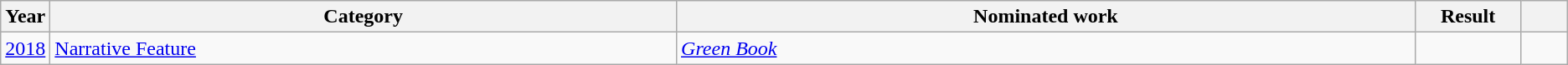<table class="wikitable sortable">
<tr>
<th scope="col" style="width:1em;">Year</th>
<th scope="col" style="width:33em;">Category</th>
<th scope="col" style="width:39em;">Nominated work</th>
<th scope="col" style="width:5em;">Result</th>
<th scope="col" style="width:2em;" class="unsortable"></th>
</tr>
<tr>
<td><a href='#'>2018</a></td>
<td><a href='#'>Narrative Feature</a></td>
<td><em><a href='#'>Green Book</a></em></td>
<td></td>
<td style="text-align:center;"></td>
</tr>
</table>
